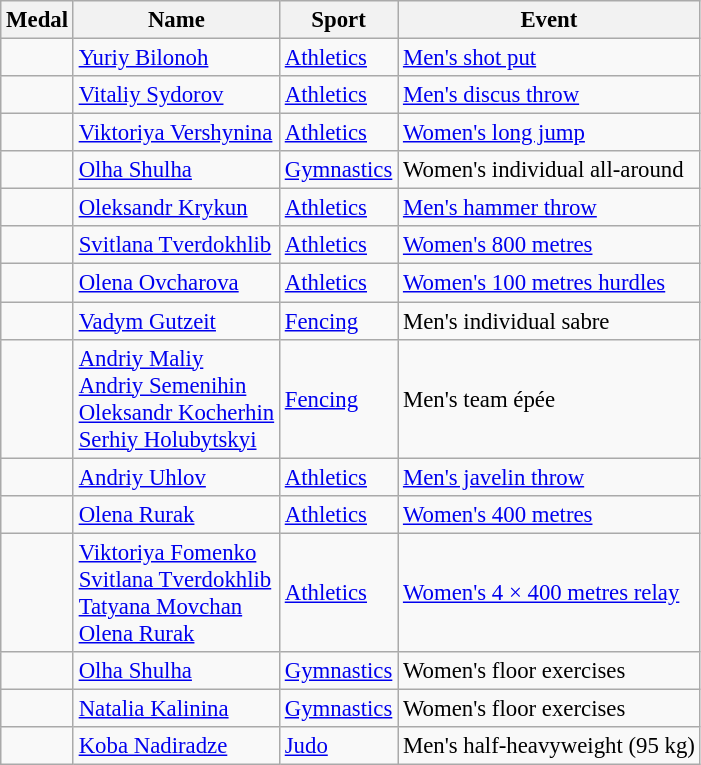<table class="wikitable sortable" style="font-size: 95%;">
<tr>
<th>Medal</th>
<th>Name</th>
<th>Sport</th>
<th>Event</th>
</tr>
<tr>
<td></td>
<td><a href='#'>Yuriy Bilonoh</a></td>
<td><a href='#'>Athletics</a></td>
<td><a href='#'>Men's shot put</a></td>
</tr>
<tr>
<td></td>
<td><a href='#'>Vitaliy Sydorov</a></td>
<td><a href='#'>Athletics</a></td>
<td><a href='#'>Men's discus throw</a></td>
</tr>
<tr>
<td></td>
<td><a href='#'>Viktoriya Vershynina</a></td>
<td><a href='#'>Athletics</a></td>
<td><a href='#'>Women's long jump</a></td>
</tr>
<tr>
<td></td>
<td><a href='#'>Olha Shulha</a></td>
<td><a href='#'>Gymnastics</a></td>
<td>Women's individual all-around</td>
</tr>
<tr>
<td></td>
<td><a href='#'>Oleksandr Krykun</a></td>
<td><a href='#'>Athletics</a></td>
<td><a href='#'>Men's hammer throw</a></td>
</tr>
<tr>
<td></td>
<td><a href='#'>Svitlana Tverdokhlib</a></td>
<td><a href='#'>Athletics</a></td>
<td><a href='#'>Women's 800 metres</a></td>
</tr>
<tr>
<td></td>
<td><a href='#'>Olena Ovcharova</a></td>
<td><a href='#'>Athletics</a></td>
<td><a href='#'>Women's 100 metres hurdles</a></td>
</tr>
<tr>
<td></td>
<td><a href='#'>Vadym Gutzeit</a></td>
<td><a href='#'>Fencing</a></td>
<td>Men's individual sabre</td>
</tr>
<tr>
<td></td>
<td><a href='#'>Andriy Maliy</a><br><a href='#'>Andriy Semenihin</a><br><a href='#'>Oleksandr Kocherhin</a><br><a href='#'>Serhiy Holubytskyi</a></td>
<td><a href='#'>Fencing</a></td>
<td>Men's team épée</td>
</tr>
<tr>
<td></td>
<td><a href='#'>Andriy Uhlov</a></td>
<td><a href='#'>Athletics</a></td>
<td><a href='#'>Men's javelin throw</a></td>
</tr>
<tr>
<td></td>
<td><a href='#'>Olena Rurak</a></td>
<td><a href='#'>Athletics</a></td>
<td><a href='#'>Women's 400 metres</a></td>
</tr>
<tr>
<td></td>
<td><a href='#'>Viktoriya Fomenko</a><br><a href='#'>Svitlana Tverdokhlib</a><br><a href='#'>Tatyana Movchan</a><br><a href='#'>Olena Rurak</a></td>
<td><a href='#'>Athletics</a></td>
<td><a href='#'>Women's 4 × 400 metres relay</a></td>
</tr>
<tr>
<td></td>
<td><a href='#'>Olha Shulha</a></td>
<td><a href='#'>Gymnastics</a></td>
<td>Women's floor exercises</td>
</tr>
<tr>
<td></td>
<td><a href='#'>Natalia Kalinina</a></td>
<td><a href='#'>Gymnastics</a></td>
<td>Women's floor exercises</td>
</tr>
<tr>
<td></td>
<td><a href='#'>Koba Nadiradze</a></td>
<td><a href='#'>Judo</a></td>
<td>Men's half-heavyweight (95 kg)</td>
</tr>
</table>
